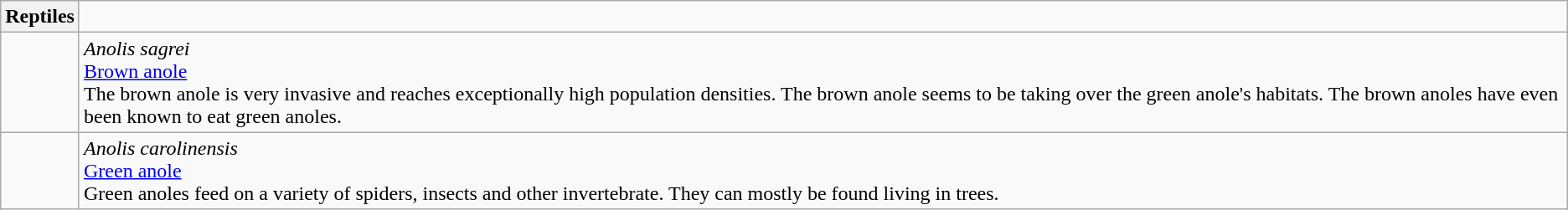<table class="wikitable">
<tr>
<th>Reptiles</th>
</tr>
<tr>
<td><br></td>
<td><em>Anolis sagrei</em><br><a href='#'>Brown anole</a><br>The brown anole is very invasive and reaches exceptionally high population densities.  The brown anole seems to be taking over the green anole's habitats.  The brown anoles have even been known to eat green anoles.</td>
</tr>
<tr>
<td><br></td>
<td><em>Anolis carolinensis</em><br><a href='#'>Green anole</a><br>Green anoles feed on a variety of spiders, insects and other invertebrate.  They can mostly be found living in trees.</td>
</tr>
</table>
